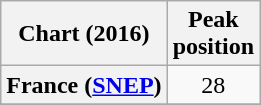<table class="wikitable sortable plainrowheaders" style="text-align:center">
<tr>
<th scope="col">Chart (2016)</th>
<th scope="col">Peak<br> position</th>
</tr>
<tr>
<th scope="row">France (<a href='#'>SNEP</a>)</th>
<td>28</td>
</tr>
<tr>
</tr>
<tr>
</tr>
</table>
